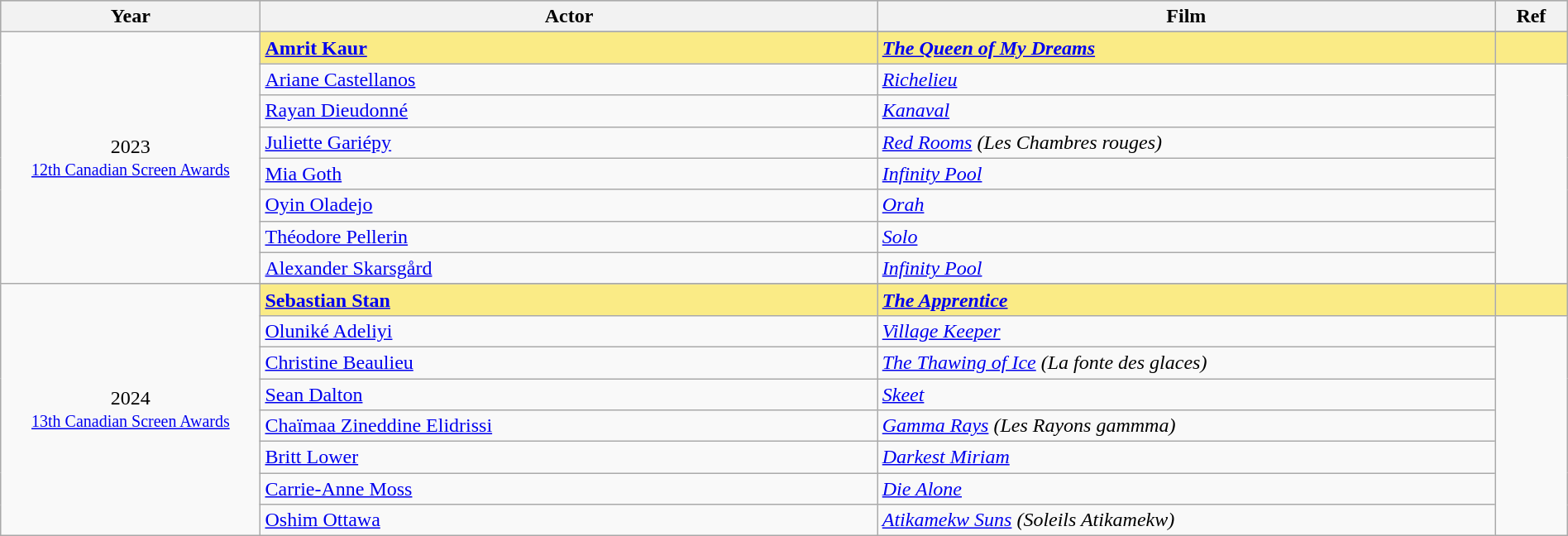<table class="wikitable" style="width:100%;">
<tr style="background:#bebebe;">
<th style="width:8%;">Year</th>
<th style="width:19%;">Actor</th>
<th style="width:19%;">Film</th>
<th style="width:2%;">Ref</th>
</tr>
<tr>
<td rowspan="9" align="center">2023 <br> <small><a href='#'>12th Canadian Screen Awards</a></small></td>
</tr>
<tr style="background:#FAEB86;">
<td><strong><a href='#'>Amrit Kaur</a></strong></td>
<td><strong><em><a href='#'>The Queen of My Dreams</a></em></strong></td>
<td></td>
</tr>
<tr>
<td><a href='#'>Ariane Castellanos</a></td>
<td><em><a href='#'>Richelieu</a></em></td>
<td rowspan=7></td>
</tr>
<tr>
<td><a href='#'>Rayan Dieudonné</a></td>
<td><em><a href='#'>Kanaval</a></em></td>
</tr>
<tr>
<td><a href='#'>Juliette Gariépy</a></td>
<td><em><a href='#'>Red Rooms</a> (Les Chambres rouges)</em></td>
</tr>
<tr>
<td><a href='#'>Mia Goth</a></td>
<td><em><a href='#'>Infinity Pool</a></em></td>
</tr>
<tr>
<td><a href='#'>Oyin Oladejo</a></td>
<td><em><a href='#'>Orah</a></em></td>
</tr>
<tr>
<td><a href='#'>Théodore Pellerin</a></td>
<td><em><a href='#'>Solo</a></em></td>
</tr>
<tr>
<td><a href='#'>Alexander Skarsgård</a></td>
<td><em><a href='#'>Infinity Pool</a></em></td>
</tr>
<tr>
<td rowspan="9" align="center">2024 <br> <small><a href='#'>13th Canadian Screen Awards</a></small></td>
</tr>
<tr style="background:#FAEB86;">
<td><strong><a href='#'>Sebastian Stan</a></strong></td>
<td><strong><em><a href='#'>The Apprentice</a></em></strong></td>
<td></td>
</tr>
<tr>
<td><a href='#'>Oluniké Adeliyi</a></td>
<td><em><a href='#'>Village Keeper</a></em></td>
<td rowspan=7></td>
</tr>
<tr>
<td><a href='#'>Christine Beaulieu</a></td>
<td><em><a href='#'>The Thawing of Ice</a> (La fonte des glaces)</em></td>
</tr>
<tr>
<td><a href='#'>Sean Dalton</a></td>
<td><em><a href='#'>Skeet</a></em></td>
</tr>
<tr>
<td><a href='#'>Chaïmaa Zineddine Elidrissi</a></td>
<td><em><a href='#'>Gamma Rays</a> (Les Rayons gammma)</em></td>
</tr>
<tr>
<td><a href='#'>Britt Lower</a></td>
<td><em><a href='#'>Darkest Miriam</a></em></td>
</tr>
<tr>
<td><a href='#'>Carrie-Anne Moss</a></td>
<td><em><a href='#'>Die Alone</a></em></td>
</tr>
<tr>
<td><a href='#'>Oshim Ottawa</a></td>
<td><em><a href='#'>Atikamekw Suns</a> (Soleils Atikamekw)</em></td>
</tr>
</table>
